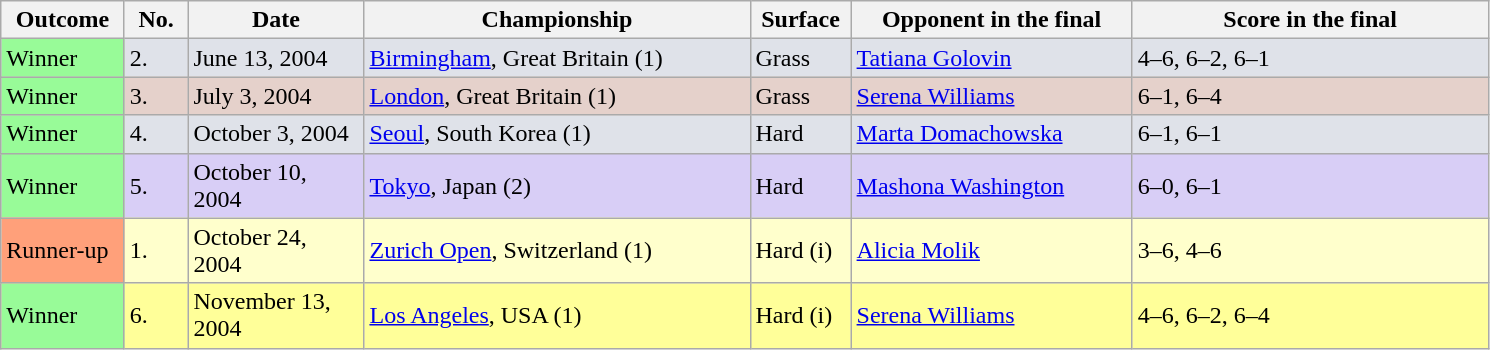<table class="sortable wikitable">
<tr>
<th width=75>Outcome</th>
<th width=35>No.</th>
<th width=110>Date</th>
<th width=250>Championship</th>
<th width=60>Surface</th>
<th width=180>Opponent in the final</th>
<th width=230>Score in the final</th>
</tr>
<tr bgcolor=#dfe2e9>
<td bgcolor=98FB98>Winner</td>
<td>2.</td>
<td>June 13, 2004</td>
<td> <a href='#'>Birmingham</a>, Great Britain (1)</td>
<td>Grass</td>
<td> <a href='#'>Tatiana Golovin</a></td>
<td>4–6, 6–2, 6–1</td>
</tr>
<tr bgcolor=#e5d1cb>
<td bgcolor=98FB98>Winner</td>
<td>3.</td>
<td>July 3, 2004</td>
<td> <a href='#'>London</a>, Great Britain (1)</td>
<td>Grass</td>
<td> <a href='#'>Serena Williams</a></td>
<td>6–1, 6–4</td>
</tr>
<tr bgcolor=#dfe2e9>
<td bgcolor=98FB98>Winner</td>
<td>4.</td>
<td>October 3, 2004</td>
<td> <a href='#'>Seoul</a>, South Korea (1)</td>
<td>Hard</td>
<td> <a href='#'>Marta Domachowska</a></td>
<td>6–1, 6–1</td>
</tr>
<tr bgcolor=#D8CEF6>
<td bgcolor=98FB98>Winner</td>
<td>5.</td>
<td>October 10, 2004</td>
<td> <a href='#'>Tokyo</a>, Japan (2)</td>
<td>Hard</td>
<td> <a href='#'>Mashona Washington</a></td>
<td>6–0, 6–1</td>
</tr>
<tr bgcolor=#ffffcc>
<td bgcolor=#FFA07A>Runner-up</td>
<td>1.</td>
<td>October 24, 2004</td>
<td> <a href='#'>Zurich Open</a>, Switzerland (1)</td>
<td>Hard (i)</td>
<td> <a href='#'>Alicia Molik</a></td>
<td>3–6, 4–6</td>
</tr>
<tr bgcolor=#FFFF99>
<td bgcolor=#98FB98>Winner</td>
<td>6.</td>
<td>November 13, 2004</td>
<td> <a href='#'>Los Angeles</a>, USA (1)</td>
<td>Hard (i)</td>
<td> <a href='#'>Serena Williams</a></td>
<td>4–6, 6–2, 6–4</td>
</tr>
</table>
